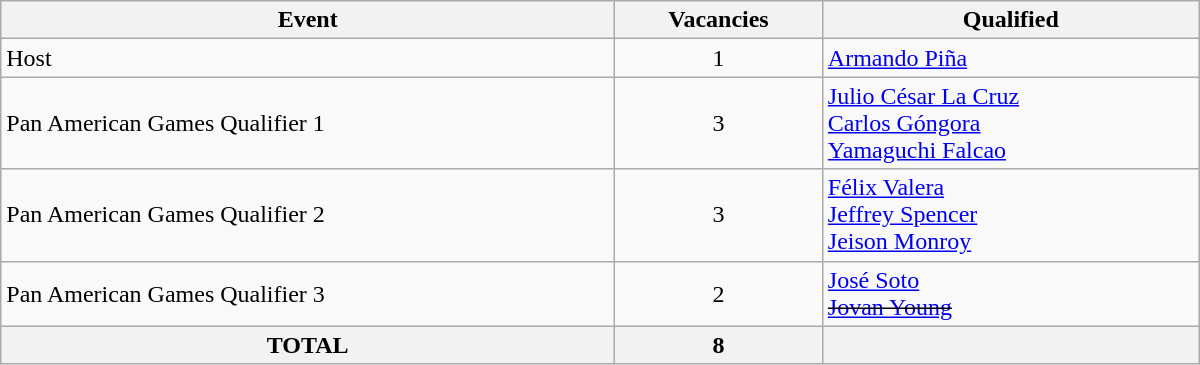<table class = "wikitable" width=800>
<tr>
<th>Event</th>
<th>Vacancies</th>
<th>Qualified</th>
</tr>
<tr>
<td>Host</td>
<td align="center">1</td>
<td> <a href='#'>Armando Piña</a></td>
</tr>
<tr>
<td>Pan American Games Qualifier 1</td>
<td align="center">3</td>
<td> <a href='#'>Julio César La Cruz</a> <br>  <a href='#'>Carlos Góngora</a><br>  <a href='#'>Yamaguchi Falcao</a></td>
</tr>
<tr>
<td>Pan American Games Qualifier 2</td>
<td align="center">3</td>
<td> <a href='#'>Félix Valera</a><br>  <a href='#'>Jeffrey Spencer</a> <br>  <a href='#'>Jeison Monroy</a></td>
</tr>
<tr>
<td>Pan American Games Qualifier 3</td>
<td align="center">2</td>
<td> <a href='#'>José Soto</a> <br> <s><a href='#'>Jovan Young</a></s></td>
</tr>
<tr>
<th colspan="1">TOTAL</th>
<th>8</th>
<th></th>
</tr>
</table>
